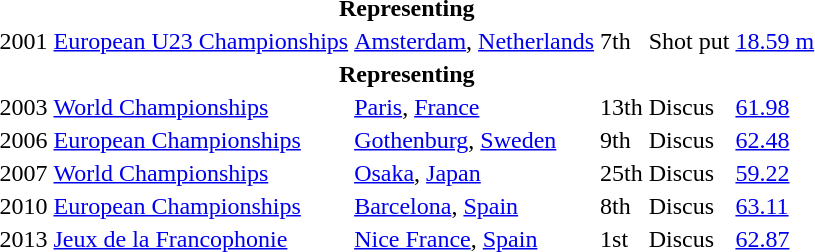<table>
<tr>
<th colspan="6">Representing </th>
</tr>
<tr>
<td>2001</td>
<td><a href='#'>European U23 Championships</a></td>
<td><a href='#'>Amsterdam</a>, <a href='#'>Netherlands</a></td>
<td>7th</td>
<td>Shot put</td>
<td><a href='#'>18.59 m</a></td>
</tr>
<tr>
<th colspan="6">Representing </th>
</tr>
<tr>
<td>2003</td>
<td><a href='#'>World Championships</a></td>
<td><a href='#'>Paris</a>, <a href='#'>France</a></td>
<td>13th</td>
<td>Discus</td>
<td><a href='#'>61.98</a></td>
</tr>
<tr>
<td>2006</td>
<td><a href='#'>European Championships</a></td>
<td><a href='#'>Gothenburg</a>, <a href='#'>Sweden</a></td>
<td>9th</td>
<td>Discus</td>
<td><a href='#'>62.48</a></td>
</tr>
<tr>
<td>2007</td>
<td><a href='#'>World Championships</a></td>
<td><a href='#'>Osaka</a>, <a href='#'>Japan</a></td>
<td>25th</td>
<td>Discus</td>
<td><a href='#'>59.22</a></td>
</tr>
<tr>
<td>2010</td>
<td><a href='#'>European Championships</a></td>
<td><a href='#'>Barcelona</a>, <a href='#'>Spain</a></td>
<td>8th</td>
<td>Discus</td>
<td><a href='#'>63.11</a></td>
</tr>
<tr>
<td>2013</td>
<td><a href='#'>Jeux de la Francophonie</a></td>
<td><a href='#'>Nice France</a>, <a href='#'>Spain</a></td>
<td>1st</td>
<td>Discus</td>
<td><a href='#'>62.87</a></td>
</tr>
</table>
